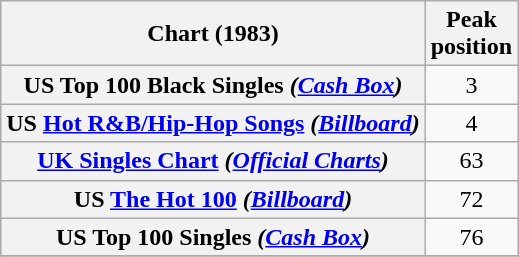<table class="wikitable plainrowheaders" style="text-align:center;">
<tr>
<th>Chart (1983)</th>
<th>Peak<br>position</th>
</tr>
<tr>
<th scope="row">US Top 100 Black Singles <em>(<a href='#'>Cash Box</a>)</em></th>
<td>3</td>
</tr>
<tr>
<th scope="row">US <a href='#'>Hot R&B/Hip-Hop Songs</a> <em>(<a href='#'>Billboard</a>)</em></th>
<td>4</td>
</tr>
<tr>
<th scope="row"><a href='#'>UK Singles Chart</a> <em>(<a href='#'>Official Charts</a>)</em></th>
<td>63</td>
</tr>
<tr>
<th scope="row">US <a href='#'>The Hot 100</a> <em>(<a href='#'>Billboard</a>)</em></th>
<td>72</td>
</tr>
<tr>
<th scope="row">US Top 100 Singles <em>(<a href='#'>Cash Box</a>)</em></th>
<td>76</td>
</tr>
<tr>
</tr>
</table>
